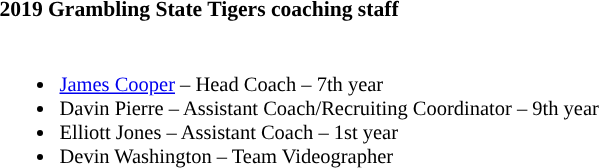<table class="toccolours" style="text-align: left; font-size:90%;">
<tr>
<th colspan="9">2019 Grambling State Tigers coaching staff</th>
</tr>
<tr>
<td style="font-size: 95%;" valign="top"><br><ul><li><a href='#'>James Cooper</a> – Head Coach – 7th year</li><li>Davin Pierre – Assistant Coach/Recruiting Coordinator – 9th year</li><li>Elliott Jones – Assistant Coach – 1st year</li><li>Devin Washington – Team Videographer</li></ul></td>
</tr>
</table>
